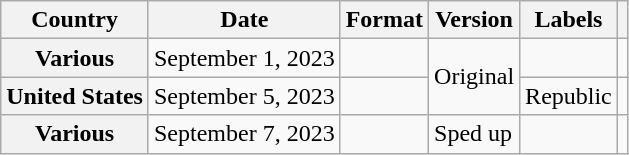<table class="wikitable plainrowheaders">
<tr>
<th scope="col">Country</th>
<th scope="col">Date</th>
<th scope="col">Format</th>
<th scope="col">Version</th>
<th scope="col">Labels</th>
<th scope="col"></th>
</tr>
<tr>
<th scope="row">Various</th>
<td>September 1, 2023</td>
<td></td>
<td rowspan="2">Original</td>
<td></td>
<td align="center"></td>
</tr>
<tr>
<th scope="row">United States</th>
<td>September 5, 2023</td>
<td></td>
<td>Republic</td>
<td align="center"></td>
</tr>
<tr>
<th scope="row">Various</th>
<td>September 7, 2023</td>
<td></td>
<td>Sped up</td>
<td></td>
<td align="center"></td>
</tr>
</table>
